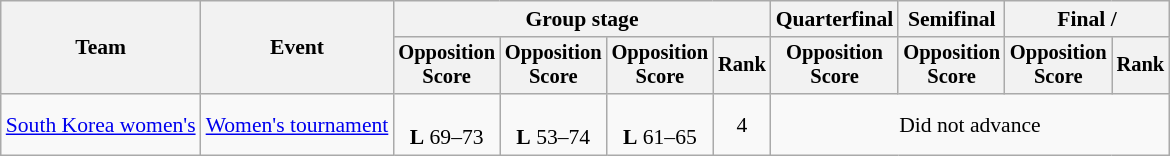<table class="wikitable" style="font-size:90%">
<tr>
<th rowspan="2">Team</th>
<th rowspan="2">Event</th>
<th colspan="4">Group stage</th>
<th>Quarterfinal</th>
<th>Semifinal</th>
<th colspan="2">Final / </th>
</tr>
<tr style="font-size:95%">
<th>Opposition<br>Score</th>
<th>Opposition<br>Score</th>
<th>Opposition<br>Score</th>
<th>Rank</th>
<th>Opposition<br>Score</th>
<th>Opposition<br>Score</th>
<th>Opposition<br>Score</th>
<th>Rank</th>
</tr>
<tr style="text-align:center">
<td style="text-align:left"><a href='#'>South Korea women's</a></td>
<td style="text-align:left"><a href='#'>Women's tournament</a></td>
<td><br><strong>L</strong> 69–73</td>
<td><br><strong>L</strong> 53–74</td>
<td><br><strong>L</strong> 61–65</td>
<td>4</td>
<td colspan=4>Did not advance</td>
</tr>
</table>
